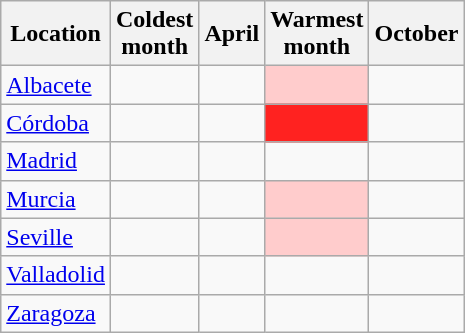<table class="wikitable sortable nowrap" style="text-align: center;">
<tr>
<th>Location</th>
<th>Coldest<br>month</th>
<th>April</th>
<th>Warmest<br>month</th>
<th>October</th>
</tr>
<tr>
<td style="text-align: left;"><a href='#'>Albacete</a></td>
<td></td>
<td></td>
<td bgcolor="#ffcccc"></td>
<td></td>
</tr>
<tr>
<td style="text-align: left;"><a href='#'>Córdoba</a></td>
<td></td>
<td></td>
<td bgcolor="#ff2220"></td>
<td></td>
</tr>
<tr>
<td style="text-align: left;"><a href='#'>Madrid</a></td>
<td></td>
<td></td>
<td></td>
<td></td>
</tr>
<tr>
<td style="text-align: left;"><a href='#'>Murcia</a></td>
<td></td>
<td></td>
<td bgcolor="#ffcccc"></td>
<td></td>
</tr>
<tr>
<td style="text-align: left;"><a href='#'>Seville</a></td>
<td></td>
<td></td>
<td bgcolor="#ffcccc"></td>
<td></td>
</tr>
<tr>
<td style="text-align: left;"><a href='#'>Valladolid</a></td>
<td></td>
<td></td>
<td></td>
<td></td>
</tr>
<tr>
<td style="text-align: left;"><a href='#'>Zaragoza</a></td>
<td></td>
<td></td>
<td></td>
<td></td>
</tr>
</table>
